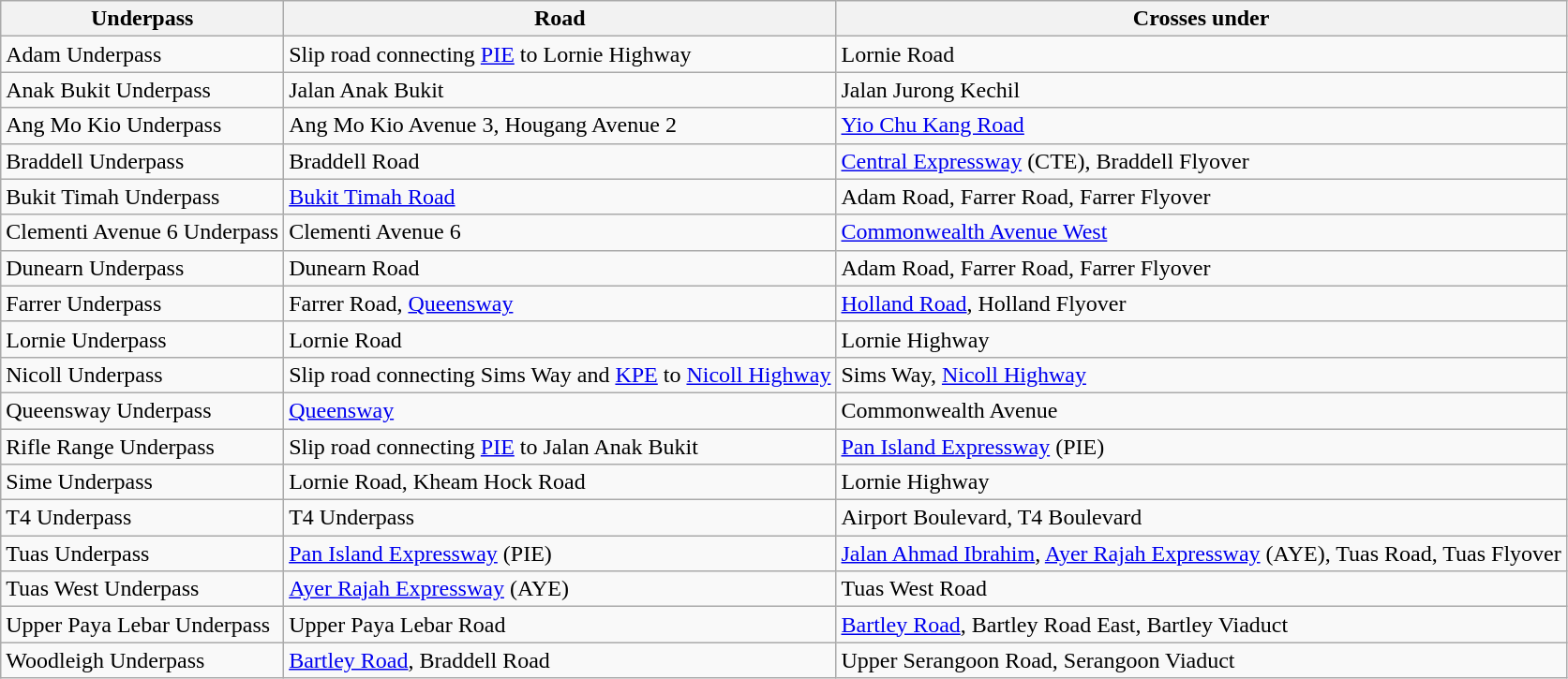<table class="wikitable">
<tr>
<th>Underpass</th>
<th>Road</th>
<th>Crosses under</th>
</tr>
<tr>
<td>Adam Underpass</td>
<td>Slip road connecting <a href='#'>PIE</a> to Lornie Highway</td>
<td>Lornie Road</td>
</tr>
<tr>
<td>Anak Bukit Underpass</td>
<td>Jalan Anak Bukit</td>
<td>Jalan Jurong Kechil</td>
</tr>
<tr>
<td>Ang Mo Kio Underpass</td>
<td>Ang Mo Kio Avenue 3, Hougang Avenue 2</td>
<td><a href='#'>Yio Chu Kang Road</a></td>
</tr>
<tr>
<td>Braddell Underpass</td>
<td>Braddell Road</td>
<td><a href='#'>Central Expressway</a> (CTE), Braddell Flyover</td>
</tr>
<tr>
<td>Bukit Timah Underpass</td>
<td><a href='#'>Bukit Timah Road</a></td>
<td>Adam Road, Farrer Road, Farrer Flyover</td>
</tr>
<tr>
<td>Clementi Avenue 6 Underpass</td>
<td>Clementi Avenue 6</td>
<td><a href='#'>Commonwealth Avenue West</a></td>
</tr>
<tr>
<td>Dunearn Underpass</td>
<td>Dunearn Road</td>
<td>Adam Road, Farrer Road, Farrer Flyover</td>
</tr>
<tr>
<td>Farrer Underpass</td>
<td>Farrer Road, <a href='#'>Queensway</a></td>
<td><a href='#'>Holland Road</a>, Holland Flyover</td>
</tr>
<tr>
<td>Lornie Underpass</td>
<td>Lornie Road</td>
<td>Lornie Highway</td>
</tr>
<tr>
<td>Nicoll Underpass</td>
<td>Slip road connecting Sims Way and <a href='#'>KPE</a> to <a href='#'>Nicoll Highway</a></td>
<td>Sims Way, <a href='#'>Nicoll Highway</a></td>
</tr>
<tr>
<td>Queensway Underpass</td>
<td><a href='#'>Queensway</a></td>
<td>Commonwealth Avenue</td>
</tr>
<tr>
<td>Rifle Range Underpass</td>
<td>Slip road connecting <a href='#'>PIE</a> to Jalan Anak Bukit</td>
<td><a href='#'>Pan Island Expressway</a> (PIE)</td>
</tr>
<tr>
<td>Sime Underpass</td>
<td>Lornie Road, Kheam Hock Road</td>
<td>Lornie Highway</td>
</tr>
<tr>
<td>T4 Underpass</td>
<td>T4 Underpass</td>
<td>Airport Boulevard, T4 Boulevard</td>
</tr>
<tr>
<td>Tuas Underpass</td>
<td><a href='#'>Pan Island Expressway</a> (PIE)</td>
<td><a href='#'>Jalan Ahmad Ibrahim</a>, <a href='#'>Ayer Rajah Expressway</a> (AYE), Tuas Road, Tuas Flyover</td>
</tr>
<tr>
<td>Tuas West Underpass</td>
<td><a href='#'>Ayer Rajah Expressway</a> (AYE)</td>
<td>Tuas West Road</td>
</tr>
<tr>
<td>Upper Paya Lebar Underpass</td>
<td>Upper Paya Lebar Road</td>
<td><a href='#'>Bartley Road</a>, Bartley Road East, Bartley Viaduct</td>
</tr>
<tr>
<td>Woodleigh Underpass</td>
<td><a href='#'>Bartley Road</a>, Braddell Road</td>
<td>Upper Serangoon Road, Serangoon Viaduct</td>
</tr>
</table>
